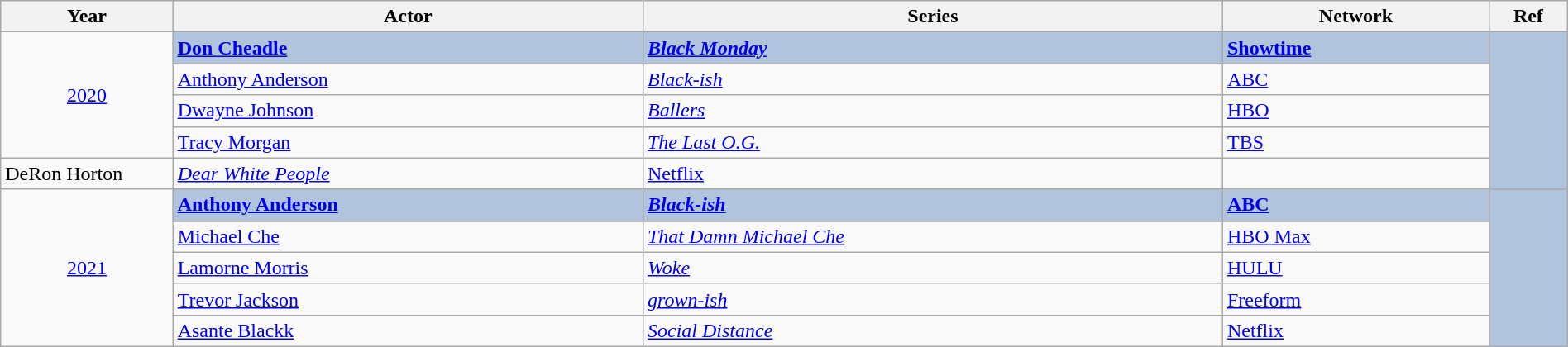<table class="wikitable" style="width:100%;">
<tr style="background:#bebebe;">
<th style="width:11%;">Year</th>
<th style="width:30%;">Actor</th>
<th style="width:37%;">Series</th>
<th style="width:17%;">Network</th>
<th style="width:5%;">Ref</th>
</tr>
<tr>
<td rowspan="6" align="center"><a href='#'>2020</a></td>
</tr>
<tr style="background:#B0C4DE">
<td><strong><a href='#'>Don Cheadle</a></strong></td>
<td><strong><em><a href='#'>Black Monday</a></em></strong></td>
<td><strong><a href='#'>Showtime</a></strong></td>
<td rowspan="6" align="center"></td>
</tr>
<tr>
</tr>
<tr>
<td><a href='#'>Anthony Anderson</a></td>
<td><em><a href='#'>Black-ish</a></em></td>
<td><a href='#'>ABC</a></td>
</tr>
<tr>
<td><a href='#'>Dwayne Johnson</a></td>
<td><em><a href='#'>Ballers</a></em></td>
<td><a href='#'>HBO</a></td>
</tr>
<tr>
<td><a href='#'>Tracy Morgan</a></td>
<td><em><a href='#'>The Last O.G.</a></em></td>
<td><a href='#'>TBS</a></td>
</tr>
<tr>
<td>DeRon Horton</td>
<td><em><a href='#'>Dear White People</a></em></td>
<td><a href='#'>Netflix</a></td>
</tr>
<tr>
<td rowspan="7" align="center"><a href='#'>2021</a></td>
</tr>
<tr style="background:#B0C4DE">
<td><strong><a href='#'>Anthony Anderson</a></strong></td>
<td><strong><em><a href='#'>Black-ish</a></em></strong></td>
<td><strong><a href='#'>ABC</a></strong></td>
<td rowspan="6" align="center"></td>
</tr>
<tr>
</tr>
<tr>
<td><a href='#'>Michael Che</a></td>
<td><em><a href='#'>That Damn Michael Che</a></em></td>
<td><a href='#'>HBO Max</a></td>
</tr>
<tr>
<td><a href='#'>Lamorne Morris</a></td>
<td><em><a href='#'>Woke</a></em></td>
<td><a href='#'>HULU</a></td>
</tr>
<tr>
<td><a href='#'>Trevor Jackson</a></td>
<td><em><a href='#'>grown-ish</a></em></td>
<td><a href='#'>Freeform</a></td>
</tr>
<tr>
<td><a href='#'>Asante Blackk</a></td>
<td><em><a href='#'>Social Distance</a></em></td>
<td><a href='#'>Netflix</a></td>
</tr>
</table>
